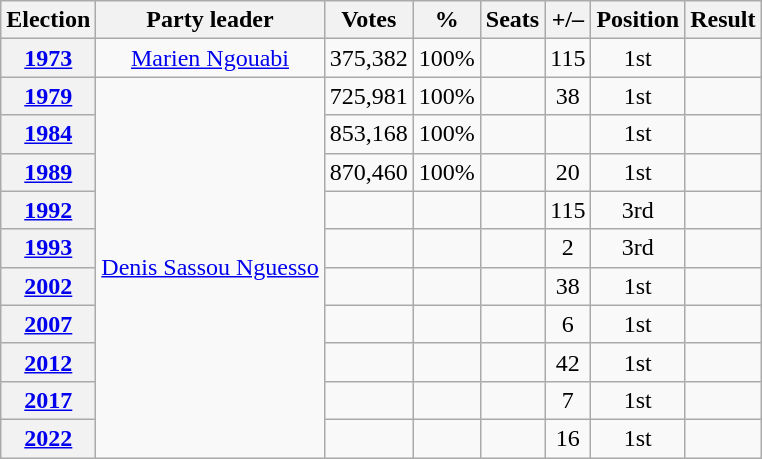<table class=wikitable style=text-align:center>
<tr>
<th>Election</th>
<th>Party leader</th>
<th>Votes</th>
<th>%</th>
<th>Seats</th>
<th>+/–</th>
<th>Position</th>
<th>Result</th>
</tr>
<tr>
<th><a href='#'>1973</a></th>
<td><a href='#'>Marien Ngouabi</a></td>
<td>375,382</td>
<td>100%</td>
<td></td>
<td> 115</td>
<td> 1st</td>
<td></td>
</tr>
<tr>
<th><a href='#'>1979</a></th>
<td rowspan="10"><a href='#'>Denis Sassou Nguesso</a></td>
<td>725,981</td>
<td>100%</td>
<td></td>
<td> 38</td>
<td> 1st</td>
<td></td>
</tr>
<tr>
<th><a href='#'>1984</a></th>
<td>853,168</td>
<td>100%</td>
<td></td>
<td></td>
<td> 1st</td>
<td></td>
</tr>
<tr>
<th><a href='#'>1989</a></th>
<td>870,460</td>
<td>100%</td>
<td></td>
<td> 20</td>
<td> 1st</td>
<td></td>
</tr>
<tr>
<th><a href='#'>1992</a></th>
<td></td>
<td></td>
<td></td>
<td> 115</td>
<td> 3rd</td>
<td></td>
</tr>
<tr>
<th><a href='#'>1993</a></th>
<td></td>
<td></td>
<td></td>
<td> 2</td>
<td> 3rd</td>
<td></td>
</tr>
<tr>
<th><a href='#'>2002</a></th>
<td></td>
<td></td>
<td></td>
<td> 38</td>
<td> 1st</td>
<td></td>
</tr>
<tr>
<th><a href='#'>2007</a></th>
<td></td>
<td></td>
<td></td>
<td> 6</td>
<td> 1st</td>
<td></td>
</tr>
<tr>
<th><a href='#'>2012</a></th>
<td></td>
<td></td>
<td></td>
<td> 42</td>
<td> 1st</td>
<td></td>
</tr>
<tr>
<th><a href='#'>2017</a></th>
<td></td>
<td></td>
<td></td>
<td> 7</td>
<td> 1st</td>
<td></td>
</tr>
<tr>
<th><a href='#'>2022</a></th>
<td></td>
<td></td>
<td></td>
<td> 16</td>
<td> 1st</td>
<td></td>
</tr>
</table>
